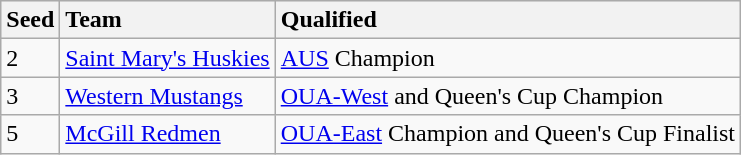<table class="wikitable sortable" style="text-align: center;">
<tr style="background:#efefef; text-align:center;">
<th style="text-align:left">Seed</th>
<th style="text-align:left">Team</th>
<th style="text-align:left">Qualified</th>
</tr>
<tr style="text-align:center">
<td style="text-align:left">2</td>
<td style="text-align:left"><a href='#'>Saint Mary's Huskies</a></td>
<td style="text-align:left"><a href='#'>AUS</a> Champion</td>
</tr>
<tr style="text-align:center">
<td style="text-align:left">3</td>
<td style="text-align:left"><a href='#'>Western Mustangs</a></td>
<td style="text-align:left"><a href='#'>OUA-West</a> and Queen's Cup Champion</td>
</tr>
<tr style="text-align:center">
<td style="text-align:left">5</td>
<td style="text-align:left"><a href='#'>McGill Redmen</a></td>
<td style="text-align:left"><a href='#'>OUA-East</a> Champion and Queen's Cup Finalist</td>
</tr>
</table>
